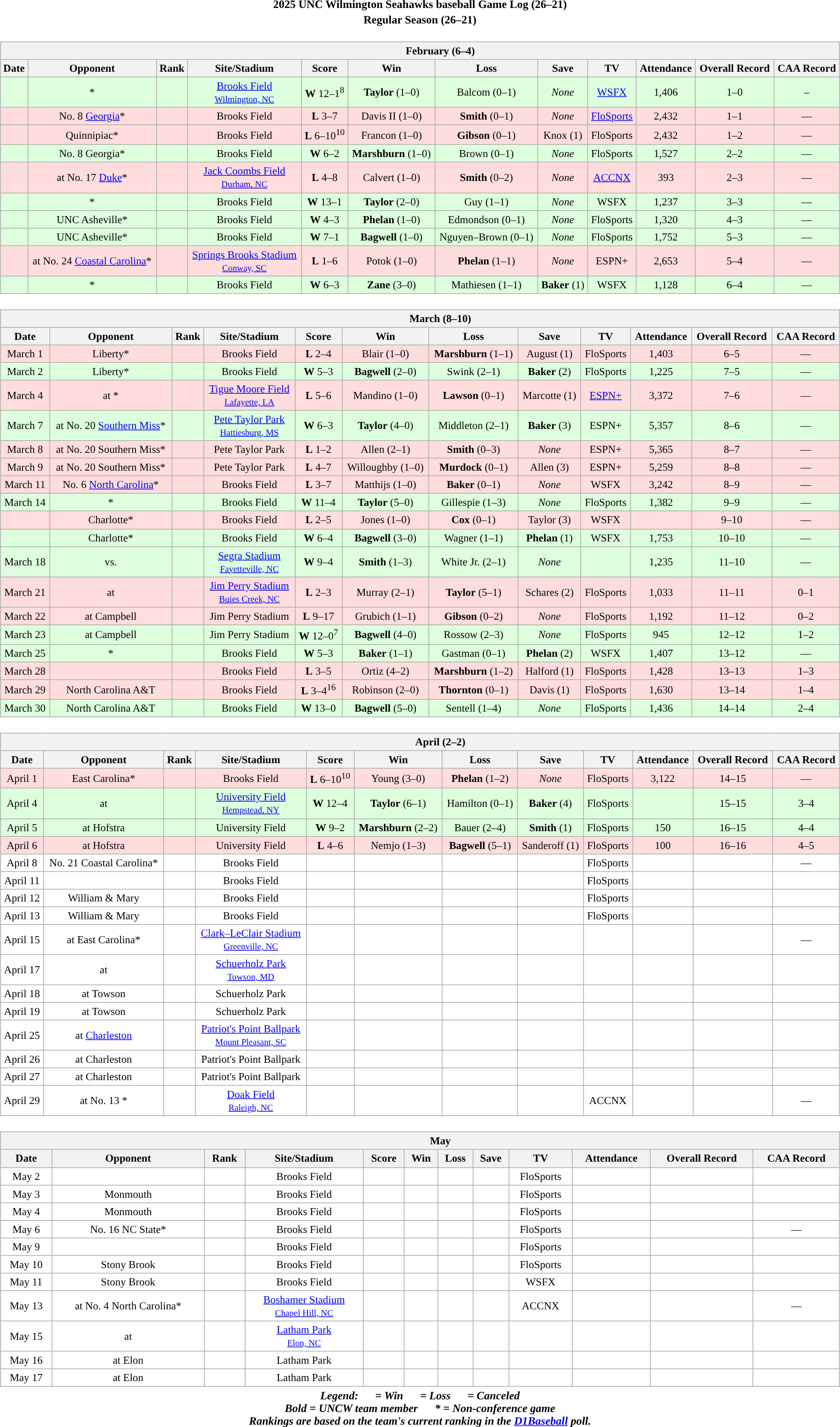<table class="toccolours" width=95% style="clear:both; margin:1.5em auto; text-align:center;">
<tr>
<th colspan=2>2025 UNC Wilmington Seahawks baseball Game Log (26–21)</th>
</tr>
<tr>
<th colspan=2>Regular Season (26–21)</th>
</tr>
<tr valign="top">
<td><br><table class="wikitable collapsible collapsed" style="margin:auto; width:100%; text-align:center; font-size:95%">
<tr>
<th colspan=12 style="padding-left:4em;">February (6–4)</th>
</tr>
<tr>
<th>Date</th>
<th>Opponent</th>
<th>Rank</th>
<th>Site/Stadium</th>
<th>Score</th>
<th>Win</th>
<th>Loss</th>
<th>Save</th>
<th>TV</th>
<th>Attendance</th>
<th>Overall Record</th>
<th>CAA Record</th>
</tr>
<tr align="center" bgcolor="ddffdd">
<td></td>
<td>*</td>
<td></td>
<td><a href='#'>Brooks Field</a><br><small><a href='#'>Wilmington, NC</a></small></td>
<td><strong>W</strong> 12–1<sup>8</sup></td>
<td><strong>Taylor</strong> (1–0)</td>
<td>Balcom (0–1)</td>
<td><em>None</em></td>
<td><a href='#'>WSFX</a></td>
<td>1,406</td>
<td>1–0</td>
<td>–</td>
</tr>
<tr align="center" bgcolor="ffdddd">
<td></td>
<td>No. 8 <a href='#'>Georgia</a>*</td>
<td></td>
<td>Brooks Field</td>
<td><strong>L</strong> 3–7</td>
<td>Davis II (1–0)</td>
<td><strong>Smith</strong> (0–1)</td>
<td><em>None</em></td>
<td><a href='#'>FloSports</a></td>
<td>2,432</td>
<td>1–1</td>
<td>—</td>
</tr>
<tr align="center" bgcolor="ffdddd">
<td></td>
<td>Quinnipiac*</td>
<td></td>
<td>Brooks Field</td>
<td><strong>L</strong> 6–10<sup>10</sup></td>
<td>Francon (1–0)</td>
<td><strong>Gibson</strong> (0–1)</td>
<td>Knox (1)</td>
<td>FloSports</td>
<td>2,432</td>
<td>1–2</td>
<td>—</td>
</tr>
<tr align="center" bgcolor="ddffdd">
<td></td>
<td>No. 8 Georgia*</td>
<td></td>
<td>Brooks Field</td>
<td><strong>W</strong> 6–2</td>
<td><strong>Marshburn</strong> (1–0)</td>
<td>Brown (0–1)</td>
<td><em>None</em></td>
<td>FloSports</td>
<td>1,527</td>
<td>2–2</td>
<td>—</td>
</tr>
<tr align="center" bgcolor="ffdddd">
<td></td>
<td>at No. 17 <a href='#'>Duke</a>*</td>
<td></td>
<td><a href='#'>Jack Coombs Field</a><br><small><a href='#'>Durham, NC</a></small></td>
<td><strong>L</strong> 4–8</td>
<td>Calvert (1–0)</td>
<td><strong>Smith</strong> (0–2)</td>
<td><em>None</em></td>
<td><a href='#'>ACCNX</a></td>
<td>393</td>
<td>2–3</td>
<td>—</td>
</tr>
<tr align="center" bgcolor="ddffdd">
<td></td>
<td>*</td>
<td></td>
<td>Brooks Field</td>
<td><strong>W</strong> 13–1</td>
<td><strong>Taylor</strong> (2–0)</td>
<td>Guy (1–1)</td>
<td><em>None</em></td>
<td>WSFX</td>
<td>1,237</td>
<td>3–3</td>
<td>—</td>
</tr>
<tr align="center" bgcolor="ddffdd">
<td></td>
<td>UNC Asheville*</td>
<td></td>
<td>Brooks Field</td>
<td><strong>W</strong> 4–3</td>
<td><strong>Phelan</strong> (1–0)</td>
<td>Edmondson (0–1)</td>
<td><em>None</em></td>
<td>FloSports</td>
<td>1,320</td>
<td>4–3</td>
<td>—</td>
</tr>
<tr align="center" bgcolor="ddffdd">
<td></td>
<td>UNC Asheville*</td>
<td></td>
<td>Brooks Field</td>
<td><strong>W</strong> 7–1</td>
<td><strong>Bagwell</strong> (1–0)</td>
<td>Nguyen–Brown (0–1)</td>
<td><em>None</em></td>
<td>FloSports</td>
<td>1,752</td>
<td>5–3</td>
<td>—</td>
</tr>
<tr align="center" bgcolor="ffdddd">
<td></td>
<td>at No. 24 <a href='#'>Coastal Carolina</a>*</td>
<td></td>
<td><a href='#'>Springs Brooks Stadium</a><br><small><a href='#'>Conway, SC</a></small></td>
<td><strong>L</strong> 1–6</td>
<td>Potok (1–0)</td>
<td><strong>Phelan</strong> (1–1)</td>
<td><em>None</em></td>
<td>ESPN+</td>
<td>2,653</td>
<td>5–4</td>
<td>—</td>
</tr>
<tr align="center" bgcolor="ddffdd">
<td></td>
<td>*</td>
<td></td>
<td>Brooks Field</td>
<td><strong>W</strong> 6–3</td>
<td><strong>Zane</strong> (3–0)</td>
<td>Mathiesen (1–1)</td>
<td><strong>Baker</strong> (1)</td>
<td>WSFX</td>
<td>1,128</td>
<td>6–4</td>
<td>—</td>
</tr>
</table>
</td>
</tr>
<tr>
<td><br><table class="wikitable collapsible collapsed" style="margin:auto; width:100%; text-align:center; font-size:95%">
<tr>
<th colspan=12 style="padding-left:4em;">March (8–10)</th>
</tr>
<tr>
<th>Date</th>
<th>Opponent</th>
<th>Rank</th>
<th>Site/Stadium</th>
<th>Score</th>
<th>Win</th>
<th>Loss</th>
<th>Save</th>
<th>TV</th>
<th>Attendance</th>
<th>Overall Record</th>
<th>CAA Record</th>
</tr>
<tr align="center" bgcolor="ffdddd">
<td>March 1</td>
<td>Liberty*</td>
<td></td>
<td>Brooks Field</td>
<td><strong>L</strong> 2–4</td>
<td>Blair (1–0)</td>
<td><strong>Marshburn</strong> (1–1)</td>
<td>August (1)</td>
<td>FloSports</td>
<td>1,403</td>
<td>6–5</td>
<td>—</td>
</tr>
<tr align="center" bgcolor="ddffdd">
<td>March 2</td>
<td>Liberty*</td>
<td></td>
<td>Brooks Field</td>
<td><strong>W</strong> 5–3</td>
<td><strong>Bagwell</strong> (2–0)</td>
<td>Swink (2–1)</td>
<td><strong>Baker</strong> (2)</td>
<td>FloSports</td>
<td>1,225</td>
<td>7–5</td>
<td>—</td>
</tr>
<tr align="center" bgcolor="ffdddd">
<td>March 4</td>
<td>at *</td>
<td></td>
<td><a href='#'>Tigue Moore Field</a><br><small><a href='#'>Lafayette, LA</a></small></td>
<td><strong>L</strong> 5–6</td>
<td>Mandino (1–0)</td>
<td><strong>Lawson</strong> (0–1)</td>
<td>Marcotte (1)</td>
<td><a href='#'>ESPN+</a></td>
<td>3,372</td>
<td>7–6</td>
<td>—</td>
</tr>
<tr align="center" bgcolor="ddffdd">
<td>March 7</td>
<td>at No. 20 <a href='#'>Southern Miss</a>*</td>
<td></td>
<td><a href='#'>Pete Taylor Park</a><br><small><a href='#'>Hattiesburg, MS</a></small></td>
<td><strong>W</strong> 6–3</td>
<td><strong>Taylor</strong> (4–0)</td>
<td>Middleton (2–1)</td>
<td><strong>Baker</strong> (3)</td>
<td>ESPN+</td>
<td>5,357</td>
<td>8–6</td>
<td>—</td>
</tr>
<tr align="center" bgcolor="ffdddd">
<td>March 8</td>
<td>at No. 20 Southern Miss*</td>
<td></td>
<td>Pete Taylor Park</td>
<td><strong>L</strong> 1–2</td>
<td>Allen (2–1)</td>
<td><strong>Smith</strong> (0–3)</td>
<td><em>None</em></td>
<td>ESPN+</td>
<td>5,365</td>
<td>8–7</td>
<td>—</td>
</tr>
<tr align="center" bgcolor="ffdddd">
<td>March 9</td>
<td>at No. 20 Southern Miss*</td>
<td></td>
<td>Pete Taylor Park</td>
<td><strong>L</strong> 4–7</td>
<td>Willoughby (1–0)</td>
<td><strong>Murdock</strong> (0–1)</td>
<td>Allen (3)</td>
<td>ESPN+</td>
<td>5,259</td>
<td>8–8</td>
<td>—</td>
</tr>
<tr align="center" bgcolor="ffdddd">
<td>March 11</td>
<td>No. 6 <a href='#'>North Carolina</a>*</td>
<td></td>
<td>Brooks Field</td>
<td><strong>L</strong> 3–7</td>
<td>Matthijs (1–0)</td>
<td><strong>Baker</strong> (0–1)</td>
<td><em>None</em></td>
<td>WSFX</td>
<td>3,242</td>
<td>8–9</td>
<td>—</td>
</tr>
<tr align="center" bgcolor="ddffdd">
<td>March 14</td>
<td>*</td>
<td></td>
<td>Brooks Field</td>
<td><strong>W</strong> 11–4</td>
<td><strong>Taylor</strong> (5–0)</td>
<td>Gillespie (1–3)</td>
<td><em>None</em></td>
<td>FloSports</td>
<td>1,382</td>
<td>9–9</td>
<td>—</td>
</tr>
<tr align="center" bgcolor="ffdddd">
<td></td>
<td>Charlotte*</td>
<td></td>
<td>Brooks Field</td>
<td><strong>L</strong> 2–5</td>
<td>Jones (1–0)</td>
<td><strong>Cox</strong> (0–1)</td>
<td>Taylor (3)</td>
<td>WSFX</td>
<td></td>
<td>9–10</td>
<td>—</td>
</tr>
<tr align="center" bgcolor="ddffdd">
<td></td>
<td>Charlotte*</td>
<td></td>
<td>Brooks Field</td>
<td><strong>W</strong> 6–4</td>
<td><strong>Bagwell</strong> (3–0)</td>
<td>Wagner (1–1)</td>
<td><strong>Phelan</strong> (1)</td>
<td>WSFX</td>
<td>1,753</td>
<td>10–10</td>
<td>—</td>
</tr>
<tr align="center" bgcolor="ddffdd">
<td>March 18</td>
<td>vs. </td>
<td></td>
<td><a href='#'>Segra Stadium</a><br><small><a href='#'>Fayetteville, NC</a></small></td>
<td><strong>W</strong> 9–4</td>
<td><strong>Smith</strong> (1–3)</td>
<td>White Jr. (2–1)</td>
<td><em>None</em></td>
<td></td>
<td>1,235</td>
<td>11–10</td>
<td>—</td>
</tr>
<tr align="center" bgcolor="ffdddd">
<td>March 21</td>
<td>at </td>
<td></td>
<td><a href='#'>Jim Perry Stadium</a><br><small><a href='#'>Buies Creek, NC</a></small></td>
<td><strong>L</strong> 2–3</td>
<td>Murray (2–1)</td>
<td><strong>Taylor</strong> (5–1)</td>
<td>Schares (2)</td>
<td>FloSports</td>
<td>1,033</td>
<td>11–11</td>
<td>0–1</td>
</tr>
<tr align="center" bgcolor="ffdddd">
<td>March 22</td>
<td>at Campbell</td>
<td></td>
<td>Jim Perry Stadium</td>
<td><strong>L</strong> 9–17</td>
<td>Grubich (1–1)</td>
<td><strong>Gibson</strong> (0–2)</td>
<td><em>None</em></td>
<td>FloSports</td>
<td>1,192</td>
<td>11–12</td>
<td>0–2</td>
</tr>
<tr align="center" bgcolor="ddffdd">
<td>March 23</td>
<td>at Campbell</td>
<td></td>
<td>Jim Perry Stadium</td>
<td><strong>W</strong> 12–0<sup>7</sup></td>
<td><strong>Bagwell</strong> (4–0)</td>
<td>Rossow (2–3)</td>
<td><em>None</em></td>
<td>FloSports</td>
<td>945</td>
<td>12–12</td>
<td>1–2</td>
</tr>
<tr align="center" bgcolor="ddffdd">
<td>March 25</td>
<td>*</td>
<td></td>
<td>Brooks Field</td>
<td><strong>W</strong> 5–3</td>
<td><strong>Baker</strong> (1–1)</td>
<td>Gastman (0–1)</td>
<td><strong>Phelan</strong> (2)</td>
<td>WSFX</td>
<td>1,407</td>
<td>13–12</td>
<td>—</td>
</tr>
<tr align="center" bgcolor="ffdddd">
<td>March 28</td>
<td></td>
<td></td>
<td>Brooks Field</td>
<td><strong>L</strong> 3–5</td>
<td>Ortiz (4–2)</td>
<td><strong>Marshburn</strong> (1–2)</td>
<td>Halford (1)</td>
<td>FloSports</td>
<td>1,428</td>
<td>13–13</td>
<td>1–3</td>
</tr>
<tr align="center" bgcolor="ffdddd">
<td>March 29</td>
<td>North Carolina A&T</td>
<td></td>
<td>Brooks Field</td>
<td><strong>L</strong> 3–4<sup>16</sup></td>
<td>Robinson (2–0)</td>
<td><strong>Thornton</strong> (0–1)</td>
<td>Davis (1)</td>
<td>FloSports</td>
<td>1,630</td>
<td>13–14</td>
<td>1–4</td>
</tr>
<tr align="center" bgcolor="ddffdd">
<td>March 30</td>
<td>North Carolina A&T</td>
<td></td>
<td>Brooks Field</td>
<td><strong>W</strong> 13–0</td>
<td><strong>Bagwell</strong> (5–0)</td>
<td>Sentell (1–4)</td>
<td><em>None</em></td>
<td>FloSports</td>
<td>1,436</td>
<td>14–14</td>
<td>2–4</td>
</tr>
</table>
</td>
</tr>
<tr>
<td><br><table class="wikitable collapsible" style="margin:auto; width:100%; text-align:center; font-size:95%">
<tr>
<th colspan=12 style="padding-left:4em;">April (2–2)</th>
</tr>
<tr>
<th>Date</th>
<th>Opponent</th>
<th>Rank</th>
<th>Site/Stadium</th>
<th>Score</th>
<th>Win</th>
<th>Loss</th>
<th>Save</th>
<th>TV</th>
<th>Attendance</th>
<th>Overall Record</th>
<th>CAA Record</th>
</tr>
<tr align="center" bgcolor="ffdddd">
<td>April 1</td>
<td>East Carolina*</td>
<td></td>
<td>Brooks Field</td>
<td><strong>L</strong> 6–10<sup>10</sup></td>
<td>Young (3–0)</td>
<td><strong>Phelan</strong> (1–2)</td>
<td><em>None</em></td>
<td>FloSports</td>
<td>3,122</td>
<td>14–15</td>
<td>—</td>
</tr>
<tr align="center" bgcolor="ddffdd">
<td>April 4</td>
<td>at </td>
<td></td>
<td><a href='#'>University Field</a><br><small><a href='#'>Hempstead, NY</a></small></td>
<td><strong>W</strong> 12–4</td>
<td><strong>Taylor</strong> (6–1)</td>
<td>Hamilton (0–1)</td>
<td><strong>Baker</strong> (4)</td>
<td>FloSports</td>
<td></td>
<td>15–15</td>
<td>3–4</td>
</tr>
<tr align="center" bgcolor="ddffdd">
<td>April 5</td>
<td>at Hofstra</td>
<td></td>
<td>University Field</td>
<td><strong>W</strong> 9–2</td>
<td><strong>Marshburn</strong> (2–2)</td>
<td>Bauer (2–4)</td>
<td><strong>Smith</strong> (1)</td>
<td>FloSports</td>
<td>150</td>
<td>16–15</td>
<td>4–4</td>
</tr>
<tr align="center" bgcolor="ffdddd">
<td>April 6</td>
<td>at Hofstra</td>
<td></td>
<td>University Field</td>
<td><strong>L</strong> 4–6</td>
<td>Nemjo (1–3)</td>
<td><strong>Bagwell</strong> (5–1)</td>
<td>Sanderoff (1)</td>
<td>FloSports</td>
<td>100</td>
<td>16–16</td>
<td>4–5</td>
</tr>
<tr align="center" bgcolor="white">
<td>April 8</td>
<td>No. 21 Coastal Carolina*</td>
<td></td>
<td>Brooks Field</td>
<td></td>
<td></td>
<td></td>
<td></td>
<td>FloSports</td>
<td></td>
<td></td>
<td>—</td>
</tr>
<tr align="center" bgcolor="white">
<td>April 11</td>
<td></td>
<td></td>
<td>Brooks Field</td>
<td></td>
<td></td>
<td></td>
<td></td>
<td>FloSports</td>
<td></td>
<td></td>
<td></td>
</tr>
<tr align="center" bgcolor="white">
<td>April 12</td>
<td>William & Mary</td>
<td></td>
<td>Brooks Field</td>
<td></td>
<td></td>
<td></td>
<td></td>
<td>FloSports</td>
<td></td>
<td></td>
<td></td>
</tr>
<tr align="center" bgcolor="white">
<td>April 13</td>
<td>William & Mary</td>
<td></td>
<td>Brooks Field</td>
<td></td>
<td></td>
<td></td>
<td></td>
<td>FloSports</td>
<td></td>
<td></td>
<td></td>
</tr>
<tr align="center" bgcolor="white">
<td>April 15</td>
<td>at East Carolina*</td>
<td></td>
<td><a href='#'>Clark–LeClair Stadium</a><br><small><a href='#'>Greenville, NC</a></small></td>
<td></td>
<td></td>
<td></td>
<td></td>
<td></td>
<td></td>
<td></td>
<td>—</td>
</tr>
<tr align="center" bgcolor="white">
<td>April 17</td>
<td>at </td>
<td></td>
<td><a href='#'>Schuerholz Park</a><br><small><a href='#'>Towson, MD</a></small></td>
<td></td>
<td></td>
<td></td>
<td></td>
<td></td>
<td></td>
<td></td>
<td></td>
</tr>
<tr align="center" bgcolor="white">
<td>April 18</td>
<td>at Towson</td>
<td></td>
<td>Schuerholz Park</td>
<td></td>
<td></td>
<td></td>
<td></td>
<td></td>
<td></td>
<td></td>
<td></td>
</tr>
<tr align="center" bgcolor="white">
<td>April 19</td>
<td>at Towson</td>
<td></td>
<td>Schuerholz Park</td>
<td></td>
<td></td>
<td></td>
<td></td>
<td></td>
<td></td>
<td></td>
<td></td>
</tr>
<tr align="center" bgcolor="white">
<td>April 25</td>
<td>at <a href='#'>Charleston</a></td>
<td></td>
<td><a href='#'>Patriot's Point Ballpark</a><br><small><a href='#'>Mount Pleasant, SC</a></small></td>
<td></td>
<td></td>
<td></td>
<td></td>
<td></td>
<td></td>
<td></td>
<td></td>
</tr>
<tr align="center" bgcolor="white">
<td>April 26</td>
<td>at Charleston</td>
<td></td>
<td>Patriot's Point Ballpark</td>
<td></td>
<td></td>
<td></td>
<td></td>
<td></td>
<td></td>
<td></td>
<td></td>
</tr>
<tr align="center" bgcolor="white">
<td>April 27</td>
<td>at Charleston</td>
<td></td>
<td>Patriot's Point Ballpark</td>
<td></td>
<td></td>
<td></td>
<td></td>
<td></td>
<td></td>
<td></td>
<td></td>
</tr>
<tr align="center" bgcolor="white">
<td>April 29</td>
<td>at No. 13 *</td>
<td></td>
<td><a href='#'>Doak Field</a><br><small><a href='#'>Raleigh, NC</a></small></td>
<td></td>
<td></td>
<td></td>
<td></td>
<td>ACCNX</td>
<td></td>
<td></td>
<td>—</td>
</tr>
</table>
</td>
</tr>
<tr>
<td><br><table class="wikitable collapsible collapsed" style="margin:auto; width:100%; text-align:center; font-size:95%">
<tr>
<th colspan=13 style="padding-left:4em;">May</th>
</tr>
<tr>
<th>Date</th>
<th>Opponent</th>
<th>Rank</th>
<th>Site/Stadium</th>
<th>Score</th>
<th>Win</th>
<th>Loss</th>
<th>Save</th>
<th>TV</th>
<th>Attendance</th>
<th>Overall Record</th>
<th>CAA Record</th>
</tr>
<tr align="center" bgcolor="white">
<td>May 2</td>
<td></td>
<td></td>
<td>Brooks Field</td>
<td></td>
<td></td>
<td></td>
<td></td>
<td>FloSports</td>
<td></td>
<td></td>
<td></td>
</tr>
<tr align="center" bgcolor="white">
<td>May 3</td>
<td>Monmouth</td>
<td></td>
<td>Brooks Field</td>
<td></td>
<td></td>
<td></td>
<td></td>
<td>FloSports</td>
<td></td>
<td></td>
<td></td>
</tr>
<tr align="center" bgcolor="white">
<td>May 4</td>
<td>Monmouth</td>
<td></td>
<td>Brooks Field</td>
<td></td>
<td></td>
<td></td>
<td></td>
<td>FloSports</td>
<td></td>
<td></td>
<td></td>
</tr>
<tr align="center" bgcolor="white">
<td>May 6</td>
<td>No. 16 NC State*</td>
<td></td>
<td>Brooks Field</td>
<td></td>
<td></td>
<td></td>
<td></td>
<td>FloSports</td>
<td></td>
<td></td>
<td>—</td>
</tr>
<tr align="center" bgcolor="white">
<td>May 9</td>
<td></td>
<td></td>
<td>Brooks Field</td>
<td></td>
<td></td>
<td></td>
<td></td>
<td>FloSports</td>
<td></td>
<td></td>
<td></td>
</tr>
<tr align="center" bgcolor="white">
<td>May 10</td>
<td>Stony Brook</td>
<td></td>
<td>Brooks Field</td>
<td></td>
<td></td>
<td></td>
<td></td>
<td>FloSports</td>
<td></td>
<td></td>
<td></td>
</tr>
<tr align="center" bgcolor="white">
<td>May 11</td>
<td>Stony Brook</td>
<td></td>
<td>Brooks Field</td>
<td></td>
<td></td>
<td></td>
<td></td>
<td>WSFX</td>
<td></td>
<td></td>
<td></td>
</tr>
<tr align="center" bgcolor="white">
<td>May 13</td>
<td>at No. 4 North Carolina*</td>
<td></td>
<td><a href='#'>Boshamer Stadium</a><br><small><a href='#'>Chapel Hill, NC</a></small></td>
<td></td>
<td></td>
<td></td>
<td></td>
<td>ACCNX</td>
<td></td>
<td></td>
<td>—</td>
</tr>
<tr align="center" bgcolor="white">
<td>May 15</td>
<td>at </td>
<td></td>
<td><a href='#'>Latham Park</a><br><small><a href='#'>Elon, NC</a></small></td>
<td></td>
<td></td>
<td></td>
<td></td>
<td></td>
<td></td>
<td></td>
<td></td>
</tr>
<tr align="center" bgcolor="white">
<td>May 16</td>
<td>at Elon</td>
<td></td>
<td>Latham Park</td>
<td></td>
<td></td>
<td></td>
<td></td>
<td></td>
<td></td>
<td></td>
<td></td>
</tr>
<tr align="center" bgcolor="white">
<td>May 17</td>
<td>at Elon</td>
<td></td>
<td>Latham Park</td>
<td></td>
<td></td>
<td></td>
<td></td>
<td></td>
<td></td>
<td></td>
<td></td>
</tr>
</table>
</td>
</tr>
<tr>
<th colspan=9><em>Legend:       = Win       = Loss       = Canceled<br>Bold = UNCW team member      * = Non-conference game<br>Rankings are based on the team's current ranking in the <a href='#'>D1Baseball</a> poll.</em></th>
</tr>
</table>
